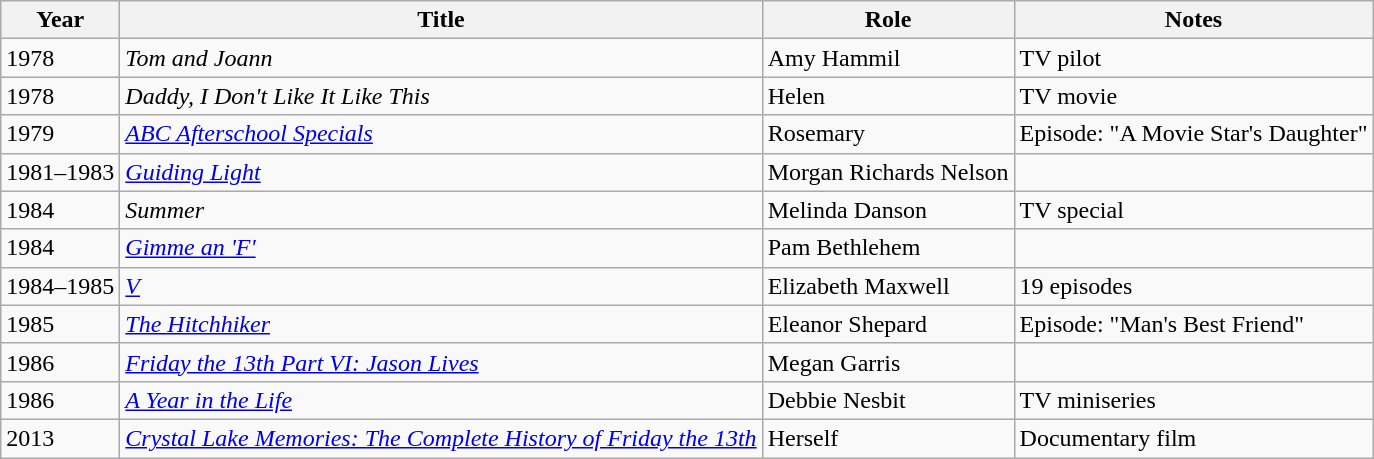<table class="wikitable">
<tr>
<th>Year</th>
<th>Title</th>
<th>Role</th>
<th>Notes</th>
</tr>
<tr>
<td>1978</td>
<td><em>Tom and Joann</em></td>
<td>Amy Hammil</td>
<td>TV pilot</td>
</tr>
<tr>
<td>1978</td>
<td><em>Daddy, I Don't Like It Like This</em></td>
<td>Helen</td>
<td>TV movie</td>
</tr>
<tr>
<td>1979</td>
<td><em><a href='#'>ABC Afterschool Specials</a></em></td>
<td>Rosemary</td>
<td>Episode: "A Movie Star's Daughter"</td>
</tr>
<tr>
<td>1981–1983</td>
<td><em><a href='#'>Guiding Light</a></em></td>
<td>Morgan Richards Nelson</td>
<td></td>
</tr>
<tr>
<td>1984</td>
<td><em>Summer</em></td>
<td>Melinda Danson</td>
<td>TV special</td>
</tr>
<tr>
<td>1984</td>
<td><em><a href='#'>Gimme an 'F'</a></em></td>
<td>Pam Bethlehem</td>
<td></td>
</tr>
<tr>
<td>1984–1985</td>
<td><em><a href='#'>V</a></em></td>
<td>Elizabeth Maxwell</td>
<td>19 episodes</td>
</tr>
<tr>
<td>1985</td>
<td><em><a href='#'>The Hitchhiker</a></em></td>
<td>Eleanor Shepard</td>
<td>Episode: "Man's Best Friend"</td>
</tr>
<tr>
<td>1986</td>
<td><em><a href='#'>Friday the 13th Part VI: Jason Lives</a></em></td>
<td>Megan Garris</td>
<td></td>
</tr>
<tr>
<td>1986</td>
<td><em><a href='#'>A Year in the Life</a></em></td>
<td>Debbie Nesbit</td>
<td>TV miniseries</td>
</tr>
<tr>
<td>2013</td>
<td><em><a href='#'>Crystal Lake Memories: The Complete History of Friday the 13th</a></em></td>
<td>Herself</td>
<td>Documentary film</td>
</tr>
</table>
